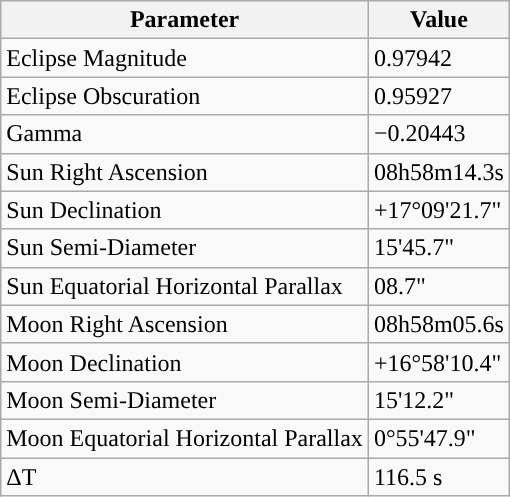<table class="wikitable">
<tr>
<th>Parameter</th>
<th>Value</th>
</tr>
<tr>
<td>Eclipse Magnitude</td>
<td>0.97942</td>
</tr>
<tr>
<td>Eclipse Obscuration</td>
<td>0.95927</td>
</tr>
<tr>
<td>Gamma</td>
<td>−0.20443</td>
</tr>
<tr>
<td>Sun Right Ascension</td>
<td>08h58m14.3s</td>
</tr>
<tr>
<td>Sun Declination</td>
<td>+17°09'21.7"</td>
</tr>
<tr>
<td>Sun Semi-Diameter</td>
<td>15'45.7"</td>
</tr>
<tr>
<td>Sun Equatorial Horizontal Parallax</td>
<td>08.7"</td>
</tr>
<tr>
<td>Moon Right Ascension</td>
<td>08h58m05.6s</td>
</tr>
<tr>
<td>Moon Declination</td>
<td>+16°58'10.4"</td>
</tr>
<tr>
<td>Moon Semi-Diameter</td>
<td>15'12.2"</td>
</tr>
<tr>
<td>Moon Equatorial Horizontal Parallax</td>
<td>0°55'47.9"</td>
</tr>
<tr>
<td>ΔT</td>
<td>116.5 s</td>
</tr>
</table>
